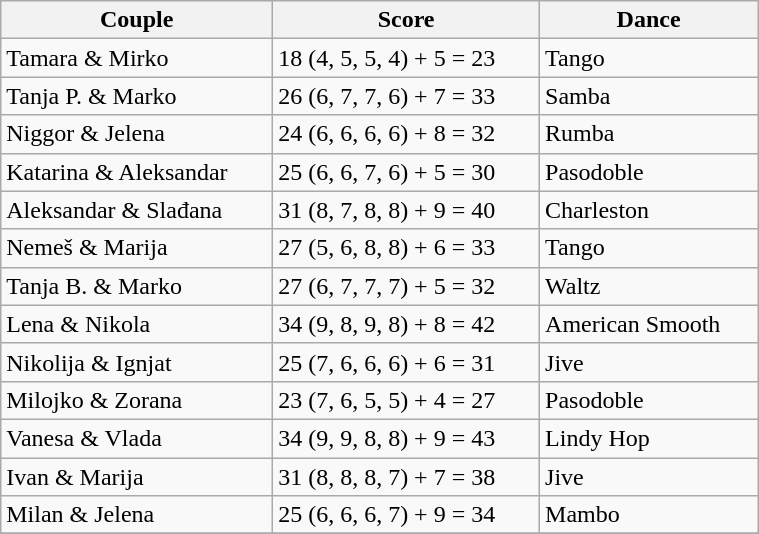<table class="wikitable" style="width:40%;">
<tr>
<th>Couple</th>
<th>Score</th>
<th>Dance</th>
</tr>
<tr>
<td>Tamara & Mirko</td>
<td>18 (4, 5, 5, 4) + 5 = 23</td>
<td>Tango</td>
</tr>
<tr>
<td>Tanja P. & Marko</td>
<td>26 (6, 7, 7, 6) + 7 = 33</td>
<td>Samba</td>
</tr>
<tr>
<td>Niggor & Jelena</td>
<td>24 (6, 6, 6, 6) + 8 = 32</td>
<td>Rumba</td>
</tr>
<tr>
<td>Katarina & Aleksandar</td>
<td>25 (6, 6, 7, 6) + 5 = 30</td>
<td>Pasodoble</td>
</tr>
<tr>
<td>Aleksandar & Slađana</td>
<td>31 (8, 7, 8, 8) + 9 = 40</td>
<td>Charleston</td>
</tr>
<tr>
<td>Nemeš & Marija</td>
<td>27 (5, 6, 8, 8) + 6 = 33</td>
<td>Tango</td>
</tr>
<tr>
<td>Tanja B. & Marko</td>
<td>27 (6, 7, 7, 7) +  5 = 32</td>
<td>Waltz</td>
</tr>
<tr>
<td>Lena & Nikola</td>
<td>34 (9, 8, 9, 8) + 8 = 42</td>
<td>American Smooth</td>
</tr>
<tr>
<td>Nikolija & Ignjat</td>
<td>25 (7, 6, 6, 6) + 6 = 31</td>
<td>Jive</td>
</tr>
<tr>
<td>Milojko & Zorana</td>
<td>23 (7, 6, 5, 5) + 4 = 27</td>
<td>Pasodoble</td>
</tr>
<tr>
<td>Vanesa & Vlada</td>
<td>34 (9, 9, 8, 8) + 9 = 43</td>
<td>Lindy Hop</td>
</tr>
<tr>
<td>Ivan & Marija</td>
<td>31 (8, 8, 8, 7) + 7 = 38</td>
<td>Jive</td>
</tr>
<tr>
<td>Milan & Jelena</td>
<td>25 (6, 6, 6, 7) + 9 = 34</td>
<td>Mambo</td>
</tr>
<tr>
</tr>
</table>
